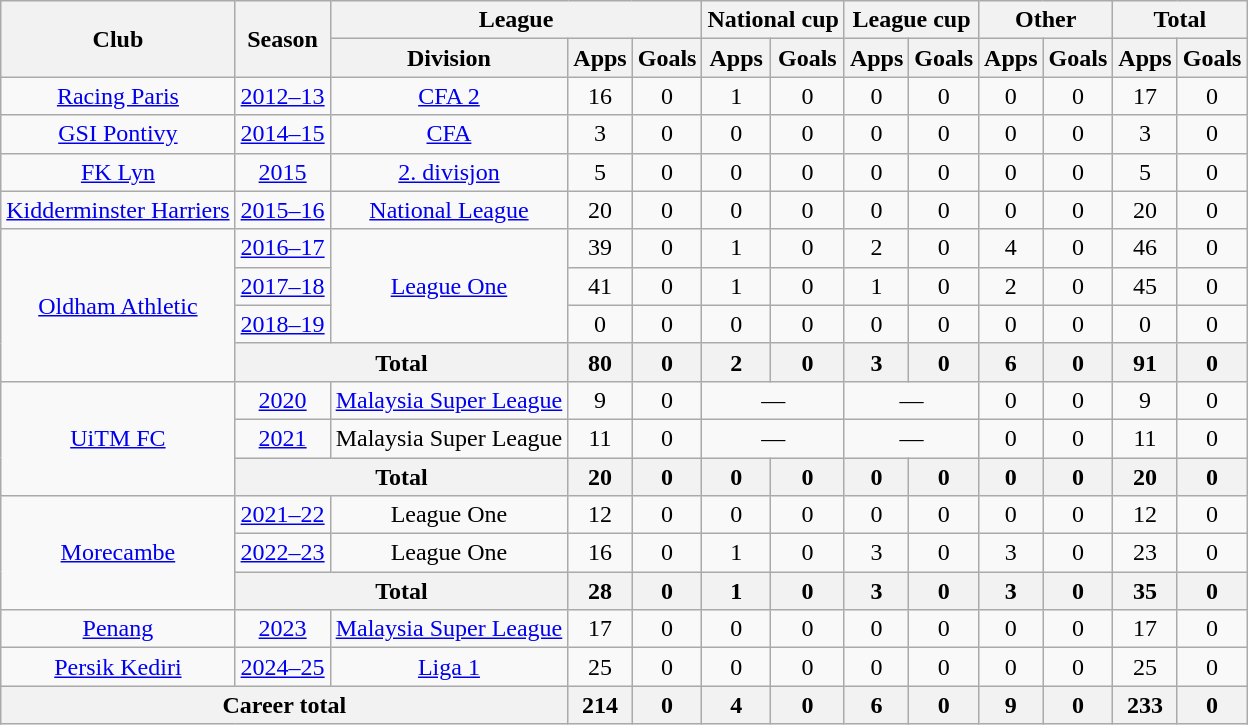<table class="wikitable" style="text-align: center">
<tr>
<th rowspan="2">Club</th>
<th rowspan="2">Season</th>
<th colspan="3">League</th>
<th colspan="2">National cup</th>
<th colspan="2">League cup</th>
<th colspan="2">Other</th>
<th colspan="2">Total</th>
</tr>
<tr>
<th>Division</th>
<th>Apps</th>
<th>Goals</th>
<th>Apps</th>
<th>Goals</th>
<th>Apps</th>
<th>Goals</th>
<th>Apps</th>
<th>Goals</th>
<th>Apps</th>
<th>Goals</th>
</tr>
<tr>
<td><a href='#'>Racing Paris</a></td>
<td><a href='#'>2012–13</a></td>
<td><a href='#'>CFA 2</a></td>
<td>16</td>
<td>0</td>
<td>1</td>
<td>0</td>
<td>0</td>
<td>0</td>
<td>0</td>
<td>0</td>
<td>17</td>
<td>0</td>
</tr>
<tr>
<td><a href='#'>GSI Pontivy</a></td>
<td><a href='#'>2014–15</a></td>
<td><a href='#'>CFA</a></td>
<td>3</td>
<td>0</td>
<td>0</td>
<td>0</td>
<td>0</td>
<td>0</td>
<td>0</td>
<td>0</td>
<td>3</td>
<td>0</td>
</tr>
<tr>
<td><a href='#'>FK Lyn</a></td>
<td><a href='#'>2015</a></td>
<td><a href='#'>2. divisjon</a></td>
<td>5</td>
<td>0</td>
<td>0</td>
<td>0</td>
<td>0</td>
<td>0</td>
<td>0</td>
<td>0</td>
<td>5</td>
<td>0</td>
</tr>
<tr>
<td><a href='#'>Kidderminster Harriers</a></td>
<td><a href='#'>2015–16</a></td>
<td><a href='#'>National League</a></td>
<td>20</td>
<td>0</td>
<td>0</td>
<td>0</td>
<td>0</td>
<td>0</td>
<td>0</td>
<td>0</td>
<td>20</td>
<td>0</td>
</tr>
<tr>
<td rowspan="4"><a href='#'>Oldham Athletic</a></td>
<td><a href='#'>2016–17</a></td>
<td rowspan="3"><a href='#'>League One</a></td>
<td>39</td>
<td>0</td>
<td>1</td>
<td>0</td>
<td>2</td>
<td>0</td>
<td>4</td>
<td>0</td>
<td>46</td>
<td>0</td>
</tr>
<tr>
<td><a href='#'>2017–18</a></td>
<td>41</td>
<td>0</td>
<td>1</td>
<td>0</td>
<td>1</td>
<td>0</td>
<td>2</td>
<td>0</td>
<td>45</td>
<td>0</td>
</tr>
<tr>
<td><a href='#'>2018–19</a></td>
<td>0</td>
<td>0</td>
<td>0</td>
<td>0</td>
<td>0</td>
<td>0</td>
<td>0</td>
<td>0</td>
<td>0</td>
<td>0</td>
</tr>
<tr>
<th colspan="2">Total</th>
<th>80</th>
<th>0</th>
<th>2</th>
<th>0</th>
<th>3</th>
<th>0</th>
<th>6</th>
<th>0</th>
<th>91</th>
<th>0</th>
</tr>
<tr>
<td rowspan="3"><a href='#'>UiTM FC</a></td>
<td><a href='#'>2020</a></td>
<td><a href='#'>Malaysia Super League</a></td>
<td>9</td>
<td>0</td>
<td colspan="2">—</td>
<td colspan="2">—</td>
<td>0</td>
<td>0</td>
<td>9</td>
<td>0</td>
</tr>
<tr>
<td><a href='#'>2021</a></td>
<td>Malaysia Super League</td>
<td>11</td>
<td>0</td>
<td colspan="2">—</td>
<td colspan="2">—</td>
<td>0</td>
<td>0</td>
<td>11</td>
<td>0</td>
</tr>
<tr>
<th colspan="2">Total</th>
<th>20</th>
<th>0</th>
<th>0</th>
<th>0</th>
<th>0</th>
<th>0</th>
<th>0</th>
<th>0</th>
<th>20</th>
<th>0</th>
</tr>
<tr>
<td rowspan="3"><a href='#'>Morecambe</a></td>
<td><a href='#'>2021–22</a></td>
<td>League One</td>
<td>12</td>
<td>0</td>
<td>0</td>
<td>0</td>
<td>0</td>
<td>0</td>
<td>0</td>
<td>0</td>
<td>12</td>
<td>0</td>
</tr>
<tr>
<td><a href='#'>2022–23</a></td>
<td>League One</td>
<td>16</td>
<td>0</td>
<td>1</td>
<td>0</td>
<td>3</td>
<td>0</td>
<td>3</td>
<td>0</td>
<td>23</td>
<td>0</td>
</tr>
<tr>
<th colspan="2">Total</th>
<th>28</th>
<th>0</th>
<th>1</th>
<th>0</th>
<th>3</th>
<th>0</th>
<th>3</th>
<th>0</th>
<th>35</th>
<th>0</th>
</tr>
<tr>
<td><a href='#'>Penang</a></td>
<td><a href='#'>2023</a></td>
<td><a href='#'>Malaysia Super League</a></td>
<td>17</td>
<td>0</td>
<td>0</td>
<td>0</td>
<td>0</td>
<td>0</td>
<td>0</td>
<td>0</td>
<td>17</td>
<td>0</td>
</tr>
<tr>
<td><a href='#'>Persik Kediri</a></td>
<td><a href='#'>2024–25</a></td>
<td><a href='#'>Liga 1</a></td>
<td>25</td>
<td>0</td>
<td>0</td>
<td>0</td>
<td>0</td>
<td>0</td>
<td>0</td>
<td>0</td>
<td>25</td>
<td>0</td>
</tr>
<tr>
<th colspan="3">Career total</th>
<th>214</th>
<th>0</th>
<th>4</th>
<th>0</th>
<th>6</th>
<th>0</th>
<th>9</th>
<th>0</th>
<th>233</th>
<th>0</th>
</tr>
</table>
